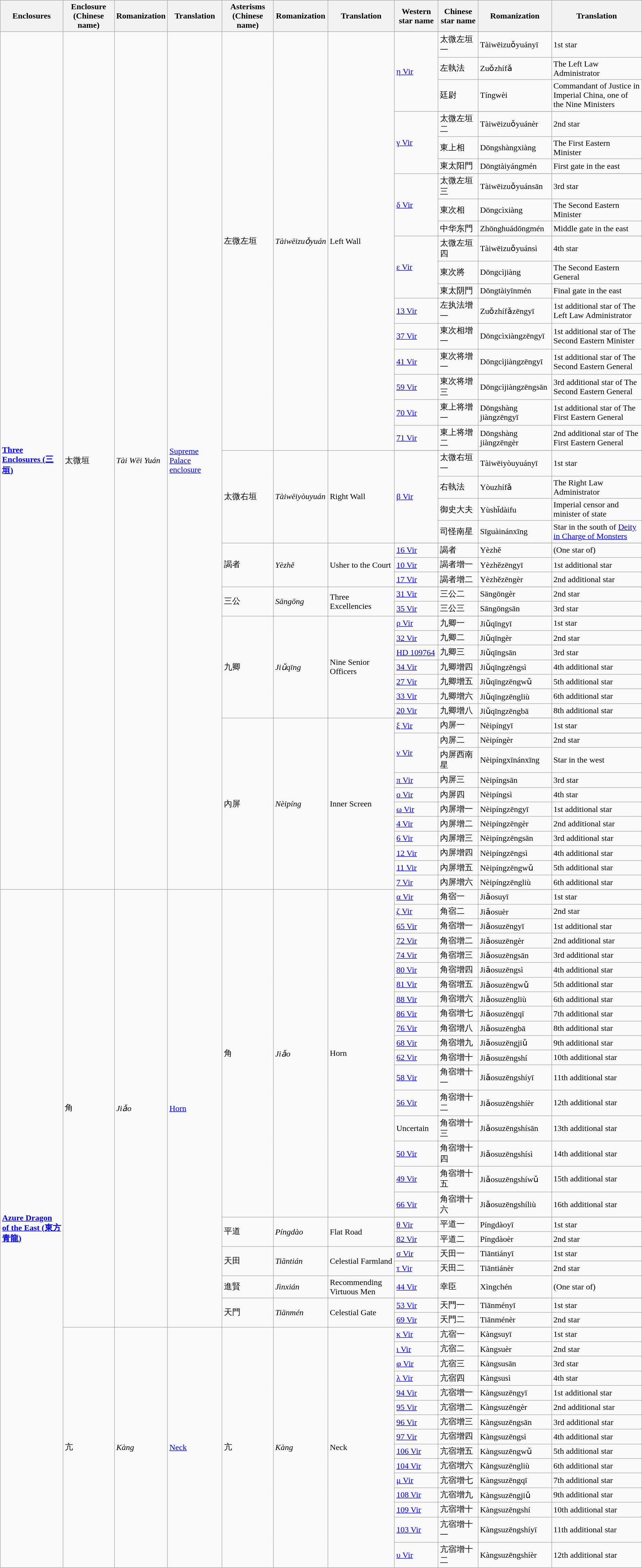<table class="wikitable">
<tr>
<th><strong>Enclosures</strong></th>
<th><strong>Enclosure (Chinese name)</strong></th>
<th><strong>Romanization</strong></th>
<th><strong>Translation</strong></th>
<th><strong>Asterisms (Chinese name)</strong></th>
<th><strong>Romanization</strong></th>
<th><strong>Translation</strong></th>
<th><strong>Western star name</strong></th>
<th><strong>Chinese star name</strong></th>
<th><strong>Romanization</strong></th>
<th><strong>Translation</strong></th>
</tr>
<tr>
<td rowspan="57"><strong><a href='#'>Three Enclosures (三垣)</a></strong></td>
<td rowspan="57">太微垣</td>
<td rowspan="57"><em>Tài Wēi Yuán</em></td>
<td rowspan="57"><a href='#'>Supreme Palace enclosure</a></td>
<td rowspan="23">左微左垣</td>
<td rowspan="23"><em>Tàiwēizuǒyuán</em></td>
<td rowspan="23">Left Wall</td>
</tr>
<tr>
<td rowspan="4"><a href='#'>η Vir</a></td>
</tr>
<tr>
<td>太微左垣一</td>
<td>Tàiwēizuǒyuányī</td>
<td>1st star</td>
</tr>
<tr>
<td>左執法</td>
<td>Zuǒzhífǎ</td>
<td>The Left Law Administrator</td>
</tr>
<tr>
<td>廷尉</td>
<td>Tíngwèi</td>
<td>Commandant of Justice in Imperial China, one of the Nine Ministers</td>
</tr>
<tr>
<td rowspan="4"><a href='#'>γ Vir</a></td>
</tr>
<tr>
<td>太微左垣二</td>
<td>Tàiwēizuǒyuánèr</td>
<td>2nd star</td>
</tr>
<tr>
<td>東上相</td>
<td>Dōngshàngxiàng</td>
<td>The First Eastern Minister</td>
</tr>
<tr>
<td>東太阳門</td>
<td>Dōngtàiyángmén</td>
<td>First gate in the east</td>
</tr>
<tr>
<td rowspan="4"><a href='#'>δ Vir</a></td>
</tr>
<tr>
<td>太微左垣三</td>
<td>Tàiwēizuǒyuánsān</td>
<td>3rd star</td>
</tr>
<tr>
<td>東次相</td>
<td>Dōngcìxiàng</td>
<td>The Second Eastern Minister</td>
</tr>
<tr>
<td>中华东門</td>
<td>Zhōnghuádōngmén</td>
<td>Middle gate in the east</td>
</tr>
<tr>
<td rowspan="4"><a href='#'>ε Vir</a></td>
</tr>
<tr>
<td>太微左垣四</td>
<td>Tàiwēizuǒyuánsì</td>
<td>4th star</td>
</tr>
<tr>
<td>東次將</td>
<td>Dōngcìjiàng</td>
<td>The Second Eastern General</td>
</tr>
<tr>
<td>東太阴門</td>
<td>Dōngtàiyīnmén</td>
<td>Final gate in the east</td>
</tr>
<tr>
<td><a href='#'>13 Vir</a></td>
<td>左执法增一</td>
<td>Zuǒzhífǎzēngyī</td>
<td>1st additional star of The Left Law Administrator</td>
</tr>
<tr>
<td><a href='#'>37 Vir</a></td>
<td>東次相增一</td>
<td>Dōngcìxiàngzēngyī</td>
<td>1st additional star of The Second Eastern Minister</td>
</tr>
<tr>
<td><a href='#'>41 Vir</a></td>
<td>東次将增一</td>
<td>Dōngcìjiàngzēngyī</td>
<td>1st additional star of The Second Eastern General</td>
</tr>
<tr>
<td><a href='#'>59 Vir</a></td>
<td>東次将增三</td>
<td>Dōngcìjiàngzēngsān</td>
<td>3rd additional star of The Second Eastern General</td>
</tr>
<tr>
<td><a href='#'>70 Vir</a></td>
<td>東上将增一</td>
<td>Dōngshàng jiàngzēngyī</td>
<td>1st additional star of The First Eastern General</td>
</tr>
<tr>
<td><a href='#'>71 Vir</a></td>
<td>東上将增二</td>
<td>Dōngshàng jiàngzēngèr</td>
<td>2nd additional star of The First Eastern General</td>
</tr>
<tr>
<td rowspan="6">太微右垣</td>
<td rowspan="6"><em>Tàiwēiyòuyuán</em></td>
<td rowspan="6">Right Wall</td>
</tr>
<tr>
<td rowspan="5"><a href='#'>β Vir</a></td>
</tr>
<tr>
<td>太微右垣一</td>
<td>Tàiwēiyòuyuányī</td>
<td>1st star</td>
</tr>
<tr>
<td>右執法</td>
<td>Yòuzhífǎ</td>
<td>The Right Law Administrator</td>
</tr>
<tr>
<td>御史大夫</td>
<td>Yùshǐdàifu</td>
<td>Imperial censor and minister of state</td>
</tr>
<tr>
<td>司怪南星</td>
<td>Sīguàinánxīng</td>
<td>Star in the south of <a href='#'>Deity in Charge of Monsters</a></td>
</tr>
<tr>
<td rowspan="4">謁者</td>
<td rowspan="4"><em>Yèzhě</em></td>
<td rowspan="4">Usher to the Court</td>
</tr>
<tr>
<td><a href='#'>16 Vir</a></td>
<td>謁者</td>
<td>Yèzhě</td>
<td>(One star of)</td>
</tr>
<tr>
<td><a href='#'>10 Vir</a></td>
<td>謁者增一</td>
<td>Yèzhězēngyī</td>
<td>1st additional star</td>
</tr>
<tr>
<td><a href='#'>17 Vir</a></td>
<td>謁者增二</td>
<td>Yèzhězēngèr</td>
<td>2nd additional star</td>
</tr>
<tr>
<td rowspan="3">三公</td>
<td rowspan="3"><em>Sāngōng</em></td>
<td rowspan="3">Three Excellencies</td>
</tr>
<tr>
<td><a href='#'>31 Vir</a></td>
<td>三公二</td>
<td>Sāngōngèr</td>
<td>2nd star</td>
</tr>
<tr>
<td><a href='#'>35 Vir</a></td>
<td>三公三</td>
<td>Sāngōngsān</td>
<td>3rd star</td>
</tr>
<tr>
<td rowspan="8">九卿</td>
<td rowspan="8"><em>Jiǔqīng</em></td>
<td rowspan="8">Nine Senior Officers</td>
</tr>
<tr>
<td><a href='#'>ρ Vir</a></td>
<td>九卿一</td>
<td>Jiǔqīngyī</td>
<td>1st star</td>
</tr>
<tr>
<td><a href='#'>32 Vir</a></td>
<td>九卿二</td>
<td>Jiǔqīngèr</td>
<td>2nd star</td>
</tr>
<tr>
<td><a href='#'>HD 109764</a></td>
<td>九卿三</td>
<td>Jiǔqīngsān</td>
<td>3rd star</td>
</tr>
<tr>
<td><a href='#'>34 Vir</a></td>
<td>九卿增四</td>
<td>Jiǔqīngzēngsì</td>
<td>4th additional star</td>
</tr>
<tr>
<td><a href='#'>27 Vir</a></td>
<td>九卿增五</td>
<td>Jiǔqīngzēngwǔ</td>
<td>5th additional star</td>
</tr>
<tr>
<td><a href='#'>33 Vir</a></td>
<td>九卿增六</td>
<td>Jiǔqīngzēngliù</td>
<td>6th additional star</td>
</tr>
<tr>
<td><a href='#'>20 Vir</a></td>
<td>九卿增八</td>
<td>Jiǔqīngzēngbā</td>
<td>8th additional star</td>
</tr>
<tr>
<td rowspan="13">內屏</td>
<td rowspan="13"><em>Nèipíng</em></td>
<td rowspan="13">Inner Screen</td>
</tr>
<tr>
<td><a href='#'>ξ Vir</a></td>
<td>內屏一</td>
<td>Nèipíngyī</td>
<td>1st star</td>
</tr>
<tr>
<td rowspan="3"><a href='#'>ν Vir</a></td>
</tr>
<tr>
<td>內屏二</td>
<td>Nèipíngèr</td>
<td>2nd star</td>
</tr>
<tr>
<td>内屏西南星</td>
<td>Nèipíngxīnánxīng</td>
<td>Star in the west</td>
</tr>
<tr>
<td><a href='#'>π Vir</a></td>
<td>內屏三</td>
<td>Nèipíngsān</td>
<td>3rd star</td>
</tr>
<tr>
<td><a href='#'>ο Vir</a></td>
<td>內屏四</td>
<td>Nèipíngsì</td>
<td>4th star</td>
</tr>
<tr>
<td><a href='#'>ω Vir</a></td>
<td>內屏增一</td>
<td>Nèipíngzēngyī</td>
<td>1st additional star</td>
</tr>
<tr>
<td><a href='#'>4 Vir</a></td>
<td>內屏增二</td>
<td>Nèipíngzēngèr</td>
<td>2nd additional star</td>
</tr>
<tr>
<td><a href='#'>6 Vir</a></td>
<td>內屏增三</td>
<td>Nèipíngzēngsān</td>
<td>3rd additional star</td>
</tr>
<tr>
<td><a href='#'>12 Vir</a></td>
<td>內屏增四</td>
<td>Nèipíngzēngsì</td>
<td>4th additional star</td>
</tr>
<tr>
<td><a href='#'>11 Vir</a></td>
<td>內屏增五</td>
<td>Nèipíngzēngwǔ</td>
<td>5th additional star</td>
</tr>
<tr>
<td><a href='#'>7 Vir</a></td>
<td>內屏增六</td>
<td>Nèipíngzēngliù</td>
<td>6th additional star</td>
</tr>
<tr>
<td rowspan="45"><strong><a href='#'>Azure Dragon of the East (東方青龍)</a></strong></td>
<td rowspan="29">角</td>
<td rowspan="29"><em>Jiǎo</em></td>
<td rowspan="29"><a href='#'>Horn</a></td>
<td rowspan="19">角</td>
<td rowspan="19"><em>Jiǎo</em></td>
<td rowspan="19">Horn</td>
</tr>
<tr>
<td><a href='#'>α Vir</a></td>
<td>角宿一</td>
<td>Jiǎosuyī</td>
<td>1st star</td>
</tr>
<tr>
<td><a href='#'>ζ Vir</a></td>
<td>角宿二</td>
<td>Jiǎosuèr</td>
<td>2nd star</td>
</tr>
<tr>
<td><a href='#'>65 Vir</a></td>
<td>角宿增一</td>
<td>Jiǎosuzēngyī</td>
<td>1st additional star</td>
</tr>
<tr>
<td><a href='#'>72 Vir</a></td>
<td>角宿增二</td>
<td>Jiǎosuzēngèr</td>
<td>2nd additional star</td>
</tr>
<tr>
<td><a href='#'>74 Vir</a></td>
<td>角宿增三</td>
<td>Jiǎosuzēngsān</td>
<td>3rd additional star</td>
</tr>
<tr>
<td><a href='#'>80 Vir</a></td>
<td>角宿增四</td>
<td>Jiǎosuzēngsì</td>
<td>4th additional star</td>
</tr>
<tr>
<td><a href='#'>81 Vir</a></td>
<td>角宿增五</td>
<td>Jiǎosuzēngwǔ</td>
<td>5th additional star</td>
</tr>
<tr>
<td><a href='#'>88 Vir</a></td>
<td>角宿增六</td>
<td>Jiǎosuzēngliù</td>
<td>6th additional star</td>
</tr>
<tr>
<td><a href='#'>86 Vir</a></td>
<td>角宿增七</td>
<td>Jiǎosuzēngqī</td>
<td>7th additional star</td>
</tr>
<tr>
<td><a href='#'>76 Vir</a></td>
<td>角宿增八</td>
<td>Jiǎosuzēngbā</td>
<td>8th additional star</td>
</tr>
<tr>
<td><a href='#'>68 Vir</a></td>
<td>角宿增九</td>
<td>Jiǎosuzēngjiǔ</td>
<td>9th additional star</td>
</tr>
<tr>
<td><a href='#'>62 Vir</a></td>
<td>角宿增十</td>
<td>Jiǎosuzēngshí</td>
<td>10th additional star</td>
</tr>
<tr>
<td><a href='#'>58 Vir</a></td>
<td>角宿增十一</td>
<td>Jiǎosuzēngshíyī</td>
<td>11th additional star</td>
</tr>
<tr>
<td><a href='#'>56 Vir</a></td>
<td>角宿增十二</td>
<td>Jiǎosuzēngshíèr</td>
<td>12th additional star</td>
</tr>
<tr>
<td>Uncertain</td>
<td>角宿增十三</td>
<td>Jiǎosuzēngshísān</td>
<td>13th additional star</td>
</tr>
<tr>
<td><a href='#'>50 Vir</a></td>
<td>角宿增十四</td>
<td>Jiǎosuzēngshísì</td>
<td>14th additional star</td>
</tr>
<tr>
<td><a href='#'>49 Vir</a></td>
<td>角宿增十五</td>
<td>Jiǎosuzēngshíwǔ</td>
<td>15th additional star</td>
</tr>
<tr>
<td><a href='#'>66 Vir</a></td>
<td>角宿增十六</td>
<td>Jiǎosuzēngshíliù</td>
<td>16th additional star</td>
</tr>
<tr>
<td rowspan="3">平道</td>
<td rowspan="3"><em>Píngdào</em></td>
<td rowspan="3">Flat Road</td>
</tr>
<tr>
<td><a href='#'>θ Vir</a></td>
<td>平道一</td>
<td>Píngdàoyī</td>
<td>1st star</td>
</tr>
<tr>
<td><a href='#'>82 Vir</a></td>
<td>平道二</td>
<td>Píngdàoèr</td>
<td>2nd star</td>
</tr>
<tr>
<td rowspan="3">天田</td>
<td rowspan="3"><em>Tiāntián</em></td>
<td rowspan="3">Celestial Farmland</td>
</tr>
<tr>
<td><a href='#'>σ Vir</a></td>
<td>天田一</td>
<td>Tiāntiányī</td>
<td>1st star</td>
</tr>
<tr>
<td><a href='#'>τ Vir</a></td>
<td>天田二</td>
<td>Tiāntiánèr</td>
<td>2nd star</td>
</tr>
<tr>
<td>進賢</td>
<td><em>Jìnxián</em></td>
<td>Recommending Virtuous Men</td>
<td><a href='#'>44 Vir</a></td>
<td>幸臣</td>
<td>Xìngchén</td>
<td>(One star of)</td>
</tr>
<tr>
<td rowspan="3">天門</td>
<td rowspan="3"><em>Tiānmén</em></td>
<td rowspan="3">Celestial Gate</td>
</tr>
<tr>
<td><a href='#'>53 Vir</a></td>
<td>天門一</td>
<td>Tiānményī</td>
<td>1st star</td>
</tr>
<tr>
<td><a href='#'>69 Vir</a></td>
<td>天門二</td>
<td>Tiānménèr</td>
<td>2nd star</td>
</tr>
<tr>
<td rowspan="16">亢</td>
<td rowspan="16"><em>Kàng</em></td>
<td rowspan="16"><a href='#'>Neck</a></td>
<td rowspan="16">亢</td>
<td rowspan="16"><em>Kàng</em></td>
<td rowspan="16">Neck</td>
</tr>
<tr>
<td><a href='#'>κ Vir</a></td>
<td>亢宿一</td>
<td>Kàngsuyī</td>
<td>1st star</td>
</tr>
<tr>
<td><a href='#'>ι Vir</a></td>
<td>亢宿二</td>
<td>Kàngsuèr</td>
<td>2nd star</td>
</tr>
<tr>
<td><a href='#'>φ Vir</a></td>
<td>亢宿三</td>
<td>Kàngsusān</td>
<td>3rd star</td>
</tr>
<tr>
<td><a href='#'>λ Vir</a></td>
<td>亢宿四</td>
<td>Kàngsusì</td>
<td>4th star</td>
</tr>
<tr>
<td><a href='#'>94 Vir</a></td>
<td>亢宿增一</td>
<td>Kàngsuzēngyī</td>
<td>1st additional star</td>
</tr>
<tr>
<td><a href='#'>95 Vir</a></td>
<td>亢宿增二</td>
<td>Kàngsuzēngèr</td>
<td>2nd additional star</td>
</tr>
<tr>
<td><a href='#'>96 Vir</a></td>
<td>亢宿增三</td>
<td>Kàngsuzēngsān</td>
<td>3rd additional star</td>
</tr>
<tr>
<td><a href='#'>97 Vir</a></td>
<td>亢宿增四</td>
<td>Kàngsuzēngsì</td>
<td>4th additional star</td>
</tr>
<tr>
<td><a href='#'>106 Vir</a></td>
<td>亢宿增五</td>
<td>Kàngsuzēngwǔ</td>
<td>5th additional star</td>
</tr>
<tr>
<td><a href='#'>104 Vir</a></td>
<td>亢宿增六</td>
<td>Kàngsuzēngliù</td>
<td>6th additional star</td>
</tr>
<tr>
<td><a href='#'>μ Vir</a></td>
<td>亢宿增七</td>
<td>Kàngsuzēngqī</td>
<td>7th additional star</td>
</tr>
<tr>
<td><a href='#'>108 Vir</a></td>
<td>亢宿增九</td>
<td>Kàngsuzēngjiǔ</td>
<td>9th additional star</td>
</tr>
<tr>
<td><a href='#'>109 Vir</a></td>
<td>亢宿增十</td>
<td>Kàngsuzēngshí</td>
<td>10th additional star</td>
</tr>
<tr>
<td><a href='#'>103 Vir</a></td>
<td>亢宿增十一</td>
<td>Kàngsuzēngshíyī</td>
<td>11th additional star</td>
</tr>
<tr>
<td><a href='#'>υ Vir</a></td>
<td>亢宿增十二</td>
<td>Kàngsuzēngshíèr</td>
<td>12th additional star</td>
</tr>
</table>
